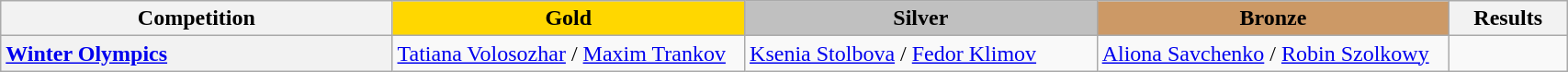<table class="wikitable unsortable" style="text-align:left; width:90%">
<tr>
<th scope="col" style="text-align:center; width:25%">Competition</th>
<td scope="col" style="text-align:center; width:22.5%; background:gold"><strong>Gold</strong></td>
<td scope="col" style="text-align:center; width:22.5%; background:silver"><strong>Silver</strong></td>
<td scope="col" style="text-align:center; width:22.5%; background:#c96"><strong>Bronze</strong></td>
<th scope="col" style="text-align:center; width:7.5%">Results</th>
</tr>
<tr>
<th scope="row" style="text-align:left"> <a href='#'>Winter Olympics</a></th>
<td> <a href='#'>Tatiana Volosozhar</a> / <a href='#'>Maxim Trankov</a></td>
<td> <a href='#'>Ksenia Stolbova</a> / <a href='#'>Fedor Klimov</a></td>
<td> <a href='#'>Aliona Savchenko</a> / <a href='#'>Robin Szolkowy</a></td>
<td></td>
</tr>
</table>
